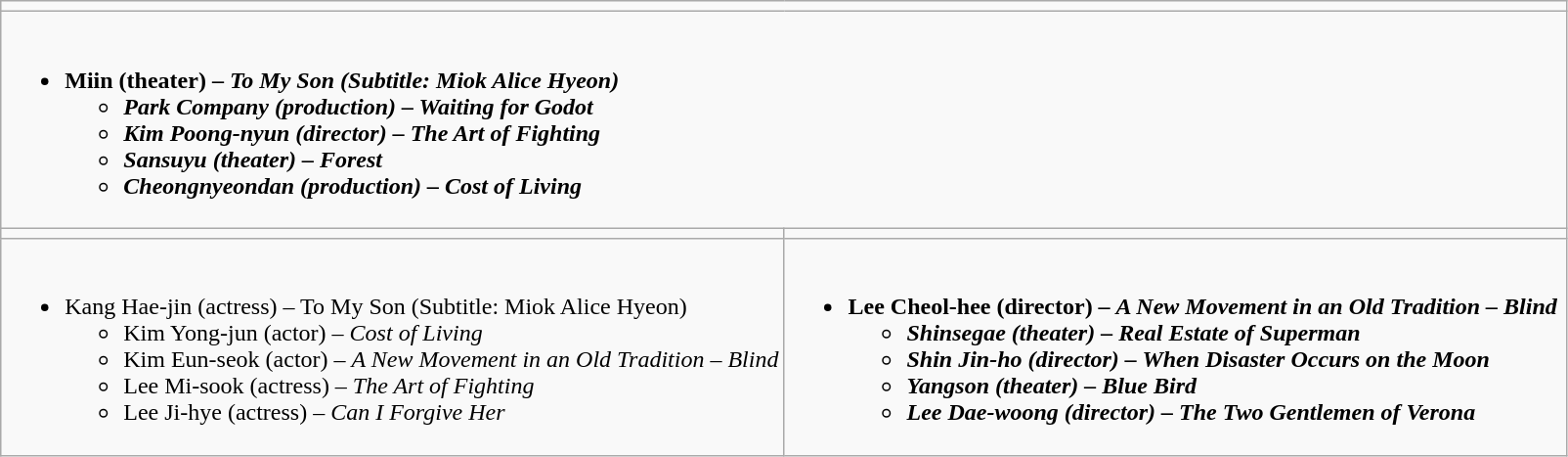<table class="wikitable">
<tr>
<td colspan="2" style="width:100%"></td>
</tr>
<tr>
<td colspan="2" style="vertical-align:top"><br><ul><li><strong>Miin (theater) – <em>To My Son (Subtitle: Miok Alice Hyeon)<strong><em><ul><li>Park Company (production) – </em>Waiting for Godot<em></li><li>Kim Poong-nyun (director) – </em>The Art of Fighting<em></li><li>Sansuyu (theater) – </em>Forest<em></li><li>Cheongnyeondan (production) – </em>Cost of Living<em></li></ul></li></ul></td>
</tr>
<tr>
<td style="width:50%"></td>
<td style="width:50%"></td>
</tr>
<tr>
<td style="vertical-align:top"><br><ul><li></strong>Kang Hae-jin (actress) – </em>To My Son (Subtitle: Miok Alice Hyeon)</em></strong><ul><li>Kim Yong-jun (actor) – <em>Cost of Living</em></li><li>Kim Eun-seok (actor) – <em>A New Movement in an Old Tradition – Blind</em></li><li>Lee Mi-sook (actress) – <em>The Art of Fighting </em></li><li>Lee Ji-hye (actress) – <em>Can I Forgive Her</em></li></ul></li></ul></td>
<td style="vertical-align:top"><br><ul><li><strong>Lee Cheol-hee (director) – <em>A New Movement in an Old Tradition – Blind<strong><em><ul><li>Shinsegae (theater) – </em>Real Estate of Superman<em></li><li>Shin Jin-ho (director) – </em>When Disaster Occurs on the Moon<em></li><li>Yangson (theater) – </em>Blue Bird<em></li><li>Lee Dae-woong (director) – </em>The Two Gentlemen of Verona<em></li></ul></li></ul></td>
</tr>
</table>
